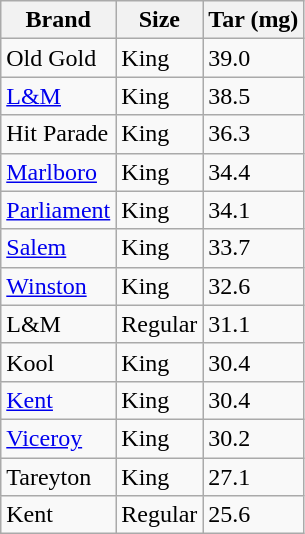<table class="wikitable">
<tr>
<th>Brand</th>
<th>Size</th>
<th>Tar (mg)</th>
</tr>
<tr>
<td>Old Gold</td>
<td>King</td>
<td>39.0</td>
</tr>
<tr>
<td><a href='#'>L&M</a></td>
<td>King</td>
<td>38.5</td>
</tr>
<tr>
<td>Hit Parade</td>
<td>King</td>
<td>36.3</td>
</tr>
<tr>
<td><a href='#'>Marlboro</a></td>
<td>King</td>
<td>34.4</td>
</tr>
<tr>
<td><a href='#'>Parliament</a></td>
<td>King</td>
<td>34.1</td>
</tr>
<tr>
<td><a href='#'>Salem</a></td>
<td>King</td>
<td>33.7</td>
</tr>
<tr>
<td><a href='#'>Winston</a></td>
<td>King</td>
<td>32.6</td>
</tr>
<tr>
<td>L&M</td>
<td>Regular</td>
<td>31.1</td>
</tr>
<tr>
<td>Kool</td>
<td>King</td>
<td>30.4</td>
</tr>
<tr>
<td><a href='#'>Kent</a></td>
<td>King</td>
<td>30.4</td>
</tr>
<tr>
<td><a href='#'>Viceroy</a></td>
<td>King</td>
<td>30.2</td>
</tr>
<tr>
<td>Tareyton</td>
<td>King</td>
<td>27.1</td>
</tr>
<tr>
<td>Kent</td>
<td>Regular</td>
<td>25.6</td>
</tr>
</table>
